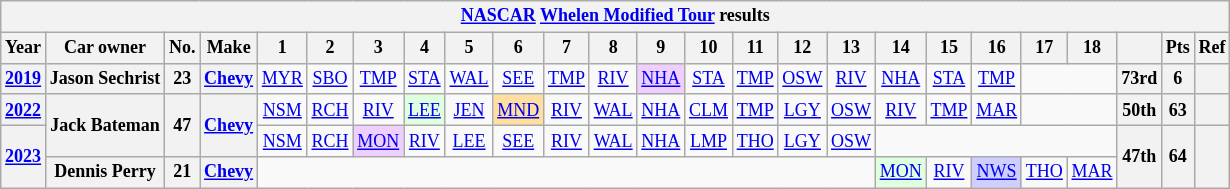<table class="wikitable" style="text-align:center; font-size:75%">
<tr>
<th colspan=38><a href='#'>NASCAR</a> <a href='#'>Whelen Modified Tour</a> results</th>
</tr>
<tr>
<th>Year</th>
<th>Car owner</th>
<th>No.</th>
<th>Make</th>
<th>1</th>
<th>2</th>
<th>3</th>
<th>4</th>
<th>5</th>
<th>6</th>
<th>7</th>
<th>8</th>
<th>9</th>
<th>10</th>
<th>11</th>
<th>12</th>
<th>13</th>
<th>14</th>
<th>15</th>
<th>16</th>
<th>17</th>
<th>18</th>
<th></th>
<th>Pts</th>
<th>Ref</th>
</tr>
<tr>
<th><a href='#'>2019</a></th>
<th>Jason Sechrist</th>
<th>23</th>
<th><a href='#'>Chevy</a></th>
<td><a href='#'>MYR</a></td>
<td><a href='#'>SBO</a></td>
<td><a href='#'>TMP</a></td>
<td><a href='#'>STA</a></td>
<td><a href='#'>WAL</a></td>
<td><a href='#'>SEE</a></td>
<td><a href='#'>TMP</a></td>
<td><a href='#'>RIV</a></td>
<td style="background:#EFCFFF;"><a href='#'>NHA</a><br></td>
<td><a href='#'>STA</a></td>
<td><a href='#'>TMP</a></td>
<td><a href='#'>OSW</a></td>
<td><a href='#'>RIV</a></td>
<td><a href='#'>NHA</a></td>
<td><a href='#'>STA</a></td>
<td><a href='#'>TMP</a></td>
<td colspan=2></td>
<th>73rd</th>
<th>6</th>
<th></th>
</tr>
<tr>
<th><a href='#'>2022</a></th>
<th rowspan=2>Jack Bateman</th>
<th rowspan=2>47</th>
<th rowspan=2><a href='#'>Chevy</a></th>
<td><a href='#'>NSM</a></td>
<td><a href='#'>RCH</a></td>
<td><a href='#'>RIV</a></td>
<td style="background:#DFFFDF;"><a href='#'>LEE</a><br></td>
<td><a href='#'>JEN</a></td>
<td style="background:#FFDF9F;"><a href='#'>MND</a><br></td>
<td><a href='#'>RIV</a></td>
<td><a href='#'>WAL</a></td>
<td><a href='#'>NHA</a></td>
<td><a href='#'>CLM</a></td>
<td><a href='#'>TMP</a></td>
<td><a href='#'>LGY</a></td>
<td><a href='#'>OSW</a></td>
<td><a href='#'>RIV</a></td>
<td><a href='#'>TMP</a></td>
<td><a href='#'>MAR</a></td>
<td colspan=2></td>
<th>50th</th>
<th>63</th>
<th></th>
</tr>
<tr>
<th rowspan=2><a href='#'>2023</a></th>
<td><a href='#'>NSM</a></td>
<td><a href='#'>RCH</a></td>
<td style="background:#EFCFFF;"><a href='#'>MON</a><br></td>
<td><a href='#'>RIV</a></td>
<td><a href='#'>LEE</a></td>
<td><a href='#'>SEE</a></td>
<td><a href='#'>RIV</a></td>
<td><a href='#'>WAL</a></td>
<td><a href='#'>NHA</a></td>
<td><a href='#'>LMP</a></td>
<td><a href='#'>THO</a></td>
<td><a href='#'>LGY</a></td>
<td><a href='#'>OSW</a></td>
<td colspan=5></td>
<th rowspan=2>47th</th>
<th rowspan=2>64</th>
<th rowspan=2></th>
</tr>
<tr>
<th>Dennis Perry</th>
<th>21</th>
<th><a href='#'>Chevy</a></th>
<td colspan=13></td>
<td style="background:#DFFFDF;"><a href='#'>MON</a><br></td>
<td><a href='#'>RIV</a></td>
<td style="background:#CFCFFF;"><a href='#'>NWS</a><br></td>
<td><a href='#'>THO</a></td>
<td><a href='#'>MAR</a></td>
</tr>
</table>
